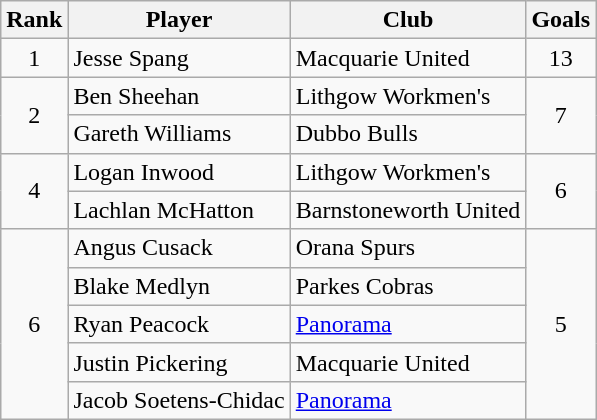<table class="wikitable" style="text-align:center">
<tr>
<th>Rank</th>
<th>Player</th>
<th>Club</th>
<th>Goals</th>
</tr>
<tr>
<td>1</td>
<td align=left>Jesse Spang</td>
<td align=left>Macquarie United</td>
<td>13</td>
</tr>
<tr>
<td rowspan=2>2</td>
<td align=left>Ben Sheehan</td>
<td align=left>Lithgow Workmen's</td>
<td rowspan=2>7</td>
</tr>
<tr>
<td align=left>Gareth Williams</td>
<td align=left>Dubbo Bulls</td>
</tr>
<tr>
<td rowspan=2>4</td>
<td align=left>Logan Inwood</td>
<td align=left>Lithgow Workmen's</td>
<td rowspan=2>6</td>
</tr>
<tr>
<td align=left>Lachlan McHatton</td>
<td align=left>Barnstoneworth United</td>
</tr>
<tr>
<td rowspan=5>6</td>
<td align=left>Angus Cusack</td>
<td align=left>Orana Spurs</td>
<td rowspan=5>5</td>
</tr>
<tr>
<td align=left>Blake Medlyn</td>
<td align=left>Parkes Cobras</td>
</tr>
<tr>
<td align=left>Ryan Peacock</td>
<td align=left><a href='#'>Panorama</a></td>
</tr>
<tr>
<td align=left>Justin Pickering</td>
<td align=left>Macquarie United</td>
</tr>
<tr>
<td align=left>Jacob Soetens-Chidac</td>
<td align=left><a href='#'>Panorama</a></td>
</tr>
</table>
